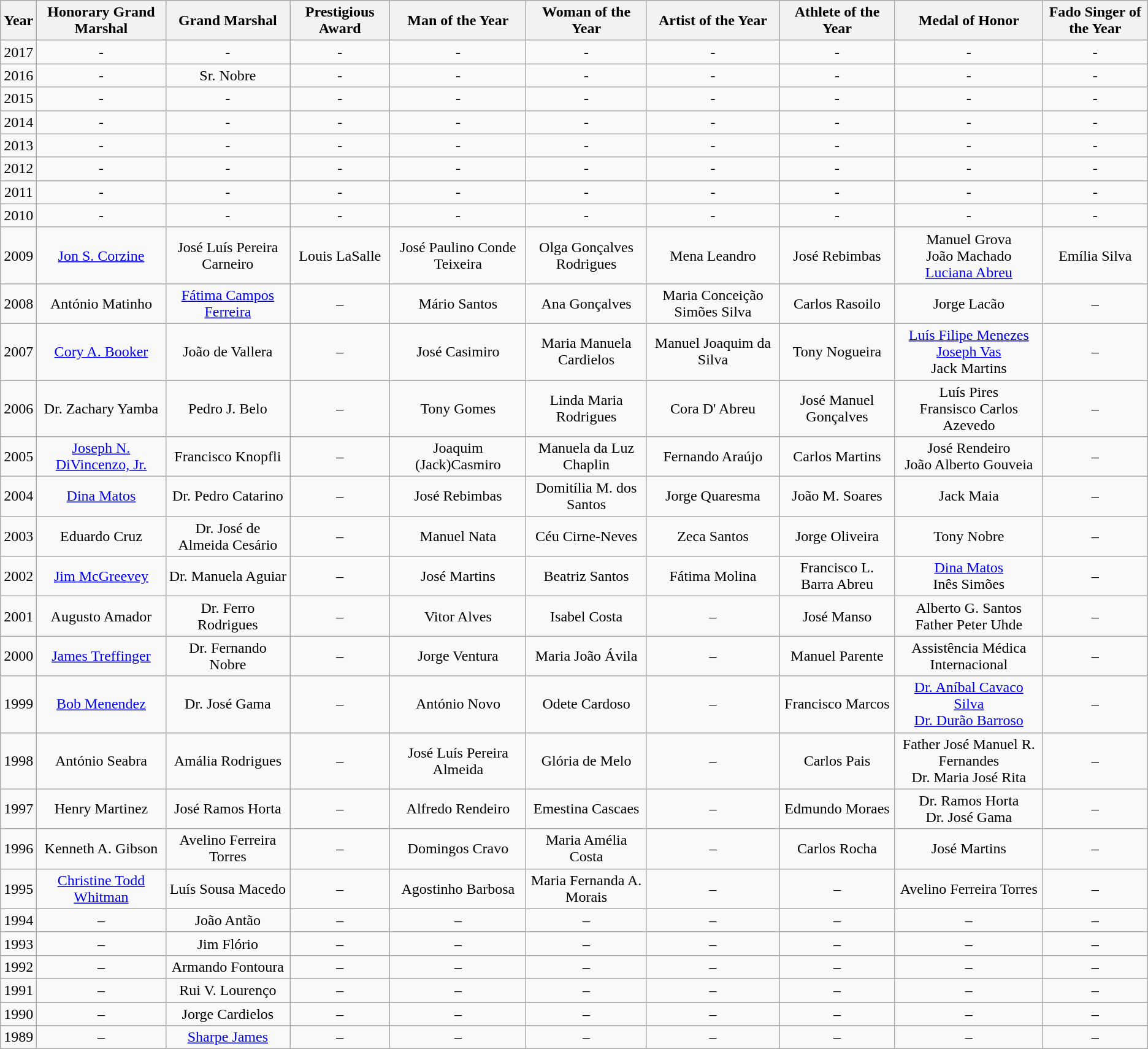<table class="wikitable sortable" border="1" style="text-align:center">
<tr>
<th>Year</th>
<th>Honorary Grand Marshal</th>
<th>Grand Marshal</th>
<th>Prestigious Award</th>
<th>Man of the Year</th>
<th>Woman of the Year</th>
<th>Artist of the Year</th>
<th>Athlete of the Year</th>
<th>Medal of Honor</th>
<th>Fado Singer of the Year</th>
</tr>
<tr>
<td>2017</td>
<td>-</td>
<td>-</td>
<td>-</td>
<td>-</td>
<td>-</td>
<td>-</td>
<td>-</td>
<td>-</td>
<td>-</td>
</tr>
<tr>
<td>2016</td>
<td>-</td>
<td>Sr. Nobre</td>
<td>-</td>
<td>-</td>
<td>-</td>
<td>-</td>
<td>-</td>
<td>-</td>
<td>-</td>
</tr>
<tr>
<td>2015</td>
<td>-</td>
<td>-</td>
<td>-</td>
<td>-</td>
<td>-</td>
<td>-</td>
<td>-</td>
<td>-</td>
<td>-</td>
</tr>
<tr>
<td>2014</td>
<td>-</td>
<td>-</td>
<td>-</td>
<td>-</td>
<td>-</td>
<td>-</td>
<td>-</td>
<td>-</td>
<td>-</td>
</tr>
<tr>
<td>2013</td>
<td>-</td>
<td>-</td>
<td>-</td>
<td>-</td>
<td>-</td>
<td>-</td>
<td>-</td>
<td>-</td>
<td>-</td>
</tr>
<tr>
<td>2012</td>
<td>-</td>
<td>-</td>
<td>-</td>
<td>-</td>
<td>-</td>
<td>-</td>
<td>-</td>
<td>-</td>
<td>-</td>
</tr>
<tr>
<td>2011</td>
<td>-</td>
<td>-</td>
<td>-</td>
<td>-</td>
<td>-</td>
<td>-</td>
<td>-</td>
<td>-</td>
<td>-</td>
</tr>
<tr>
<td>2010</td>
<td>-</td>
<td>-</td>
<td>-</td>
<td>-</td>
<td>-</td>
<td>-</td>
<td>-</td>
<td>-</td>
<td>-</td>
</tr>
<tr>
<td>2009</td>
<td><a href='#'>Jon S. Corzine</a></td>
<td>José Luís Pereira Carneiro</td>
<td>Louis LaSalle</td>
<td>José Paulino Conde Teixeira</td>
<td>Olga Gonçalves Rodrigues</td>
<td>Mena Leandro</td>
<td>José Rebimbas</td>
<td>Manuel Grova<br>João Machado<br><a href='#'>Luciana Abreu</a></td>
<td>Emília Silva</td>
</tr>
<tr>
<td>2008</td>
<td>António Matinho</td>
<td><a href='#'>Fátima Campos Ferreira</a></td>
<td>–</td>
<td>Mário Santos</td>
<td>Ana Gonçalves</td>
<td>Maria Conceição Simões Silva</td>
<td>Carlos Rasoilo</td>
<td>Jorge Lacão</td>
<td>–</td>
</tr>
<tr>
<td>2007</td>
<td><a href='#'>Cory A. Booker</a></td>
<td>João de Vallera</td>
<td>–</td>
<td>José Casimiro</td>
<td>Maria Manuela Cardielos</td>
<td>Manuel Joaquim da Silva</td>
<td>Tony Nogueira</td>
<td><a href='#'>Luís Filipe Menezes</a><br><a href='#'>Joseph Vas</a><br>Jack Martins</td>
<td>–</td>
</tr>
<tr>
<td>2006</td>
<td>Dr. Zachary Yamba</td>
<td>Pedro J. Belo</td>
<td>–</td>
<td>Tony Gomes</td>
<td>Linda Maria Rodrigues</td>
<td>Cora D' Abreu</td>
<td>José Manuel Gonçalves</td>
<td>Luís Pires<br>Fransisco Carlos Azevedo</td>
<td>–</td>
</tr>
<tr>
<td>2005</td>
<td><a href='#'>Joseph N. DiVincenzo, Jr.</a></td>
<td>Francisco Knopfli</td>
<td>–</td>
<td>Joaquim (Jack)Casmiro</td>
<td>Manuela da Luz Chaplin</td>
<td>Fernando Araújo</td>
<td>Carlos Martins</td>
<td>José Rendeiro<br>João Alberto Gouveia</td>
<td>–</td>
</tr>
<tr>
<td>2004</td>
<td><a href='#'>Dina Matos</a></td>
<td>Dr. Pedro Catarino</td>
<td>–</td>
<td>José Rebimbas</td>
<td>Domitília M. dos Santos</td>
<td>Jorge Quaresma</td>
<td>João M. Soares</td>
<td>Jack Maia</td>
<td>–</td>
</tr>
<tr>
<td>2003</td>
<td>Eduardo Cruz</td>
<td>Dr. José de Almeida Cesário</td>
<td>–</td>
<td>Manuel Nata</td>
<td>Céu Cirne-Neves</td>
<td>Zeca Santos</td>
<td>Jorge Oliveira</td>
<td>Tony Nobre</td>
<td>–</td>
</tr>
<tr>
<td>2002</td>
<td><a href='#'>Jim McGreevey</a></td>
<td>Dr. Manuela Aguiar</td>
<td>–</td>
<td>José Martins</td>
<td>Beatriz Santos</td>
<td>Fátima Molina</td>
<td>Francisco L. Barra Abreu</td>
<td><a href='#'>Dina Matos</a><br>Inês Simões</td>
<td>–</td>
</tr>
<tr>
<td>2001</td>
<td>Augusto Amador</td>
<td>Dr. Ferro Rodrigues</td>
<td>–</td>
<td>Vitor Alves</td>
<td>Isabel Costa</td>
<td>–</td>
<td>José Manso</td>
<td>Alberto G. Santos<br>Father Peter Uhde</td>
<td>–</td>
</tr>
<tr>
<td>2000</td>
<td><a href='#'>James Treffinger</a></td>
<td>Dr. Fernando Nobre</td>
<td>–</td>
<td>Jorge Ventura</td>
<td>Maria João Ávila</td>
<td>–</td>
<td>Manuel Parente</td>
<td>Assistência Médica Internacional</td>
<td>–</td>
</tr>
<tr>
<td>1999</td>
<td><a href='#'>Bob Menendez</a></td>
<td>Dr. José Gama</td>
<td>–</td>
<td>António Novo</td>
<td>Odete Cardoso</td>
<td>–</td>
<td>Francisco Marcos</td>
<td><a href='#'>Dr. Aníbal Cavaco Silva</a><br><a href='#'>Dr. Durão Barroso</a></td>
<td>–</td>
</tr>
<tr>
<td>1998</td>
<td>António Seabra</td>
<td>Amália Rodrigues</td>
<td>–</td>
<td>José Luís Pereira Almeida</td>
<td>Glória de Melo</td>
<td>–</td>
<td>Carlos Pais</td>
<td>Father José Manuel R. Fernandes<br>Dr. Maria José Rita</td>
<td>–</td>
</tr>
<tr>
<td>1997</td>
<td>Henry Martinez</td>
<td>José Ramos Horta</td>
<td>–</td>
<td>Alfredo Rendeiro</td>
<td>Emestina Cascaes</td>
<td>–</td>
<td>Edmundo Moraes</td>
<td>Dr. Ramos Horta<br>Dr. José Gama</td>
<td>–</td>
</tr>
<tr>
<td>1996</td>
<td>Kenneth A. Gibson</td>
<td>Avelino Ferreira Torres</td>
<td>–</td>
<td>Domingos Cravo</td>
<td>Maria Amélia Costa</td>
<td>–</td>
<td>Carlos Rocha</td>
<td>José Martins</td>
<td>–</td>
</tr>
<tr>
<td>1995</td>
<td><a href='#'>Christine Todd Whitman</a></td>
<td>Luís Sousa Macedo</td>
<td>–</td>
<td>Agostinho Barbosa</td>
<td>Maria Fernanda A. Morais</td>
<td>–</td>
<td>–</td>
<td>Avelino Ferreira Torres</td>
<td>–</td>
</tr>
<tr>
<td>1994</td>
<td>–</td>
<td>João Antão</td>
<td>–</td>
<td>–</td>
<td>–</td>
<td>–</td>
<td>–</td>
<td>–</td>
<td>–</td>
</tr>
<tr>
<td>1993</td>
<td>–</td>
<td>Jim Flório</td>
<td>–</td>
<td>–</td>
<td>–</td>
<td>–</td>
<td>–</td>
<td>–</td>
<td>–</td>
</tr>
<tr>
<td>1992</td>
<td>–</td>
<td>Armando Fontoura</td>
<td>–</td>
<td>–</td>
<td>–</td>
<td>–</td>
<td>–</td>
<td>–</td>
<td>–</td>
</tr>
<tr>
<td>1991</td>
<td>–</td>
<td>Rui V. Lourenço</td>
<td>–</td>
<td>–</td>
<td>–</td>
<td>–</td>
<td>–</td>
<td>–</td>
<td>–</td>
</tr>
<tr>
<td>1990</td>
<td>–</td>
<td>Jorge Cardielos</td>
<td>–</td>
<td>–</td>
<td>–</td>
<td>–</td>
<td>–</td>
<td>–</td>
<td>–</td>
</tr>
<tr>
<td>1989</td>
<td>–</td>
<td><a href='#'>Sharpe James</a></td>
<td>–</td>
<td>–</td>
<td>–</td>
<td>–</td>
<td>–</td>
<td>–</td>
<td>–</td>
</tr>
</table>
